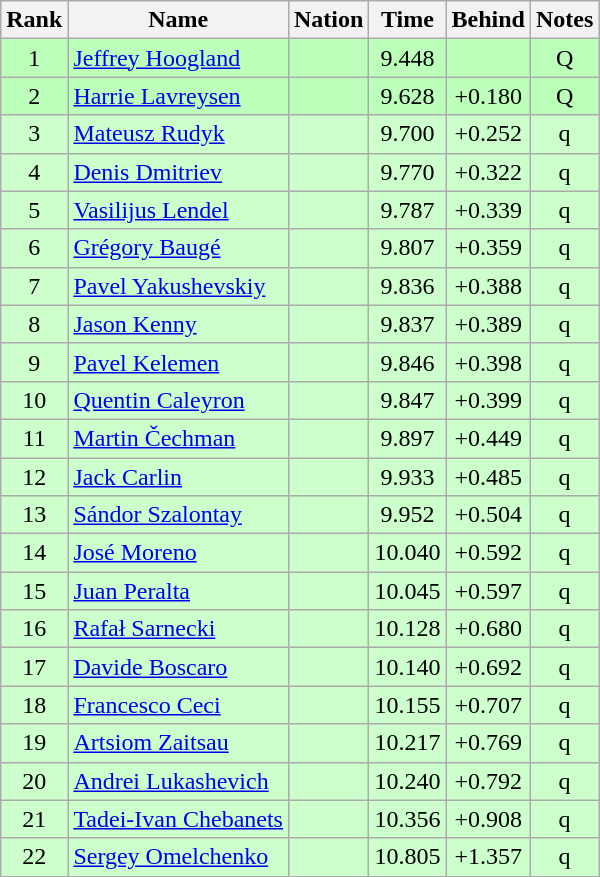<table class="wikitable sortable" style="text-align:center">
<tr>
<th>Rank</th>
<th>Name</th>
<th>Nation</th>
<th>Time</th>
<th>Behind</th>
<th>Notes</th>
</tr>
<tr bgcolor=bbffbb>
<td>1</td>
<td align=left><a href='#'>Jeffrey Hoogland</a></td>
<td align=left></td>
<td>9.448</td>
<td></td>
<td>Q</td>
</tr>
<tr bgcolor=bbffbb>
<td>2</td>
<td align=left><a href='#'>Harrie Lavreysen</a></td>
<td align=left></td>
<td>9.628</td>
<td>+0.180</td>
<td>Q</td>
</tr>
<tr bgcolor=ccffcc>
<td>3</td>
<td align=left><a href='#'>Mateusz Rudyk</a></td>
<td align=left></td>
<td>9.700</td>
<td>+0.252</td>
<td>q</td>
</tr>
<tr bgcolor=ccffcc>
<td>4</td>
<td align=left><a href='#'>Denis Dmitriev</a></td>
<td align=left></td>
<td>9.770</td>
<td>+0.322</td>
<td>q</td>
</tr>
<tr bgcolor=ccffcc>
<td>5</td>
<td align=left><a href='#'>Vasilijus Lendel</a></td>
<td align=left></td>
<td>9.787</td>
<td>+0.339</td>
<td>q</td>
</tr>
<tr bgcolor=ccffcc>
<td>6</td>
<td align=left><a href='#'>Grégory Baugé</a></td>
<td align=left></td>
<td>9.807</td>
<td>+0.359</td>
<td>q</td>
</tr>
<tr bgcolor=ccffcc>
<td>7</td>
<td align=left><a href='#'>Pavel Yakushevskiy</a></td>
<td align=left></td>
<td>9.836</td>
<td>+0.388</td>
<td>q</td>
</tr>
<tr bgcolor=ccffcc>
<td>8</td>
<td align=left><a href='#'>Jason Kenny</a></td>
<td align=left></td>
<td>9.837</td>
<td>+0.389</td>
<td>q</td>
</tr>
<tr bgcolor=ccffcc>
<td>9</td>
<td align=left><a href='#'>Pavel Kelemen</a></td>
<td align=left></td>
<td>9.846</td>
<td>+0.398</td>
<td>q</td>
</tr>
<tr bgcolor=ccffcc>
<td>10</td>
<td align=left><a href='#'>Quentin Caleyron</a></td>
<td align=left></td>
<td>9.847</td>
<td>+0.399</td>
<td>q</td>
</tr>
<tr bgcolor=ccffcc>
<td>11</td>
<td align=left><a href='#'>Martin Čechman</a></td>
<td align=left></td>
<td>9.897</td>
<td>+0.449</td>
<td>q</td>
</tr>
<tr bgcolor=ccffcc>
<td>12</td>
<td align=left><a href='#'>Jack Carlin</a></td>
<td align=left></td>
<td>9.933</td>
<td>+0.485</td>
<td>q</td>
</tr>
<tr bgcolor=ccffcc>
<td>13</td>
<td align=left><a href='#'>Sándor Szalontay</a></td>
<td align=left></td>
<td>9.952</td>
<td>+0.504</td>
<td>q</td>
</tr>
<tr bgcolor=ccffcc>
<td>14</td>
<td align=left><a href='#'>José Moreno</a></td>
<td align=left></td>
<td>10.040</td>
<td>+0.592</td>
<td>q</td>
</tr>
<tr bgcolor=ccffcc>
<td>15</td>
<td align=left><a href='#'>Juan Peralta</a></td>
<td align=left></td>
<td>10.045</td>
<td>+0.597</td>
<td>q</td>
</tr>
<tr bgcolor=ccffcc>
<td>16</td>
<td align=left><a href='#'>Rafał Sarnecki</a></td>
<td align=left></td>
<td>10.128</td>
<td>+0.680</td>
<td>q</td>
</tr>
<tr bgcolor=ccffcc>
<td>17</td>
<td align=left><a href='#'>Davide Boscaro</a></td>
<td align=left></td>
<td>10.140</td>
<td>+0.692</td>
<td>q</td>
</tr>
<tr bgcolor=ccffcc>
<td>18</td>
<td align=left><a href='#'>Francesco Ceci</a></td>
<td align=left></td>
<td>10.155</td>
<td>+0.707</td>
<td>q</td>
</tr>
<tr bgcolor=ccffcc>
<td>19</td>
<td align=left><a href='#'>Artsiom Zaitsau</a></td>
<td align=left></td>
<td>10.217</td>
<td>+0.769</td>
<td>q</td>
</tr>
<tr bgcolor=ccffcc>
<td>20</td>
<td align=left><a href='#'>Andrei Lukashevich</a></td>
<td align=left></td>
<td>10.240</td>
<td>+0.792</td>
<td>q</td>
</tr>
<tr bgcolor=ccffcc>
<td>21</td>
<td align=left><a href='#'>Tadei-Ivan Chebanets</a></td>
<td align=left></td>
<td>10.356</td>
<td>+0.908</td>
<td>q</td>
</tr>
<tr bgcolor=ccffcc>
<td>22</td>
<td align=left><a href='#'>Sergey Omelchenko</a></td>
<td align=left></td>
<td>10.805</td>
<td>+1.357</td>
<td>q</td>
</tr>
</table>
